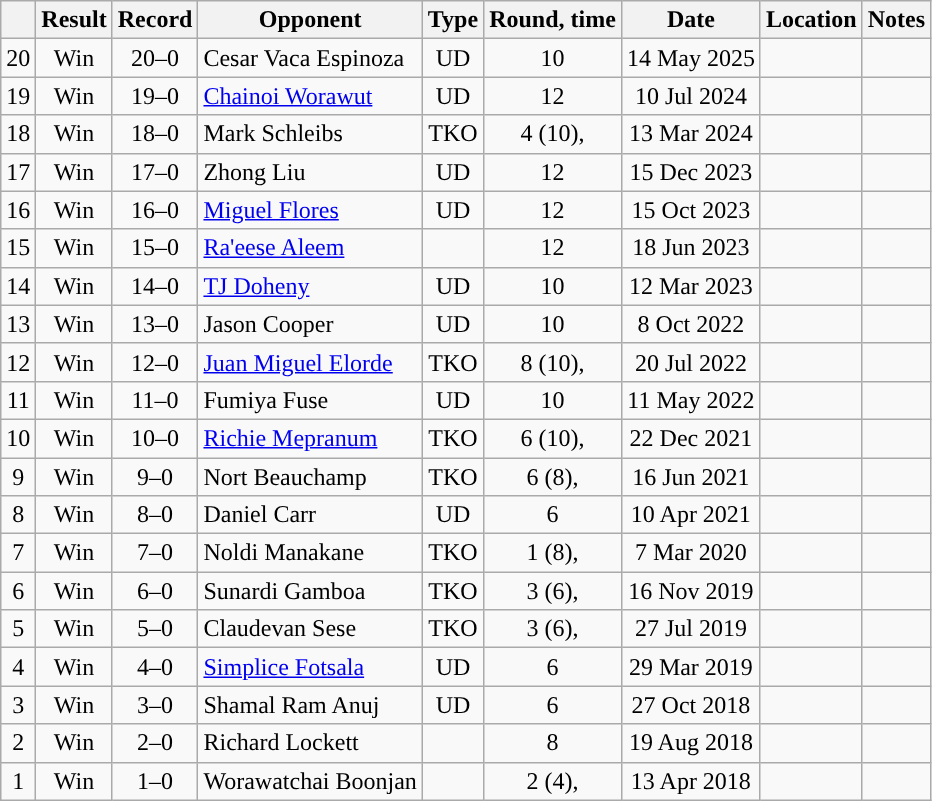<table class="wikitable" style="text-align:center">
<tr>
<th></th>
<th>Result</th>
<th>Record</th>
<th>Opponent</th>
<th>Type</th>
<th>Round, time</th>
<th>Date</th>
<th>Location</th>
<th>Notes</th>
</tr>
<tr>
<td>20</td>
<td>Win</td>
<td>20–0</td>
<td style="text-align:left;">Cesar Vaca Espinoza</td>
<td>UD</td>
<td>10</td>
<td>14 May 2025</td>
<td style="text-align:left;"></td>
<td></td>
</tr>
<tr>
<td>19</td>
<td>Win</td>
<td>19–0</td>
<td style="text-align:left;"><a href='#'>Chainoi Worawut</a></td>
<td>UD</td>
<td>12</td>
<td>10 Jul 2024</td>
<td style="text-align:left;"></td>
<td></td>
</tr>
<tr>
<td>18</td>
<td>Win</td>
<td>18–0</td>
<td style="text-align:left;">Mark Schleibs</td>
<td>TKO</td>
<td>4 (10), </td>
<td>13 Mar 2024</td>
<td style="text-align:left;"></td>
<td></td>
</tr>
<tr>
<td>17</td>
<td>Win</td>
<td>17–0</td>
<td style="text-align:left;">Zhong Liu</td>
<td>UD</td>
<td>12</td>
<td>15 Dec 2023</td>
<td style="text-align:left;"></td>
<td></td>
</tr>
<tr>
<td>16</td>
<td>Win</td>
<td>16–0</td>
<td style="text-align:left;"><a href='#'>Miguel Flores</a></td>
<td>UD</td>
<td>12</td>
<td>15 Oct 2023</td>
<td style="text-align:left;"></td>
<td></td>
</tr>
<tr>
<td>15</td>
<td>Win</td>
<td>15–0</td>
<td style="text-align:left;"><a href='#'>Ra'eese Aleem</a></td>
<td></td>
<td>12</td>
<td>18 Jun 2023</td>
<td style="text-align:left;"></td>
<td></td>
</tr>
<tr>
<td>14</td>
<td>Win</td>
<td>14–0</td>
<td style="text-align:left;"><a href='#'>TJ Doheny</a></td>
<td>UD</td>
<td>10</td>
<td>12 Mar 2023</td>
<td style="text-align:left;"></td>
<td style="text-align:left;"></td>
</tr>
<tr>
<td>13</td>
<td>Win</td>
<td>13–0</td>
<td style="text-align:left;">Jason Cooper</td>
<td>UD</td>
<td>10</td>
<td>8 Oct 2022</td>
<td style="text-align:left;"></td>
<td style="text-align:left;"></td>
</tr>
<tr>
<td>12</td>
<td>Win</td>
<td>12–0</td>
<td style="text-align:left;"><a href='#'>Juan Miguel Elorde</a></td>
<td>TKO</td>
<td>8 (10), </td>
<td>20 Jul 2022</td>
<td style="text-align:left;"></td>
<td style="text-align:left;"></td>
</tr>
<tr>
<td>11</td>
<td>Win</td>
<td>11–0</td>
<td style="text-align:left;">Fumiya Fuse</td>
<td>UD</td>
<td>10</td>
<td>11 May 2022</td>
<td style="text-align:left;"></td>
<td style="text-align:left;"></td>
</tr>
<tr>
<td>10</td>
<td>Win</td>
<td>10–0</td>
<td style="text-align:left;"><a href='#'>Richie Mepranum</a></td>
<td>TKO</td>
<td>6 (10), </td>
<td>22 Dec 2021</td>
<td style="text-align:left;"></td>
<td style="text-align:left;"></td>
</tr>
<tr>
<td>9</td>
<td>Win</td>
<td>9–0</td>
<td style="text-align:left;">Nort Beauchamp</td>
<td>TKO</td>
<td>6 (8), </td>
<td>16 Jun 2021</td>
<td style="text-align:left;"></td>
<td style="text-align:left;"></td>
</tr>
<tr>
<td>8</td>
<td>Win</td>
<td>8–0</td>
<td style="text-align:left;">Daniel Carr</td>
<td>UD</td>
<td>6</td>
<td>10 Apr 2021</td>
<td style="text-align:left;"></td>
<td></td>
</tr>
<tr>
<td>7</td>
<td>Win</td>
<td>7–0</td>
<td style="text-align:left;">Noldi Manakane</td>
<td>TKO</td>
<td>1 (8), </td>
<td>7 Mar 2020</td>
<td style="text-align:left;"></td>
<td></td>
</tr>
<tr>
<td>6</td>
<td>Win</td>
<td>6–0</td>
<td style="text-align:left;">Sunardi Gamboa</td>
<td>TKO</td>
<td>3 (6), </td>
<td>16 Nov 2019</td>
<td style="text-align:left;"></td>
<td></td>
</tr>
<tr>
<td>5</td>
<td>Win</td>
<td>5–0</td>
<td style="text-align:left;">Claudevan Sese</td>
<td>TKO</td>
<td>3 (6), </td>
<td>27 Jul 2019</td>
<td style="text-align:left;"></td>
<td></td>
</tr>
<tr>
<td>4</td>
<td>Win</td>
<td>4–0</td>
<td style="text-align:left;"><a href='#'>Simplice Fotsala</a></td>
<td>UD</td>
<td>6</td>
<td>29 Mar 2019</td>
<td style="text-align:left;"></td>
<td></td>
</tr>
<tr>
<td>3</td>
<td>Win</td>
<td>3–0</td>
<td style="text-align:left;">Shamal Ram Anuj</td>
<td>UD</td>
<td>6</td>
<td>27 Oct 2018</td>
<td style="text-align:left;"></td>
<td></td>
</tr>
<tr>
<td>2</td>
<td>Win</td>
<td>2–0</td>
<td style="text-align:left;">Richard Lockett</td>
<td></td>
<td>8</td>
<td>19 Aug 2018</td>
<td style="text-align:left;"></td>
<td></td>
</tr>
<tr>
<td>1</td>
<td>Win</td>
<td>1–0</td>
<td style="text-align:left;">Worawatchai Boonjan</td>
<td></td>
<td>2 (4), </td>
<td>13 Apr 2018</td>
<td style="text-align:left;"></td>
<td></td>
</tr>
</table>
